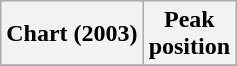<table class="wikitable">
<tr>
<th>Chart (2003)</th>
<th>Peak<br>position</th>
</tr>
<tr>
</tr>
</table>
